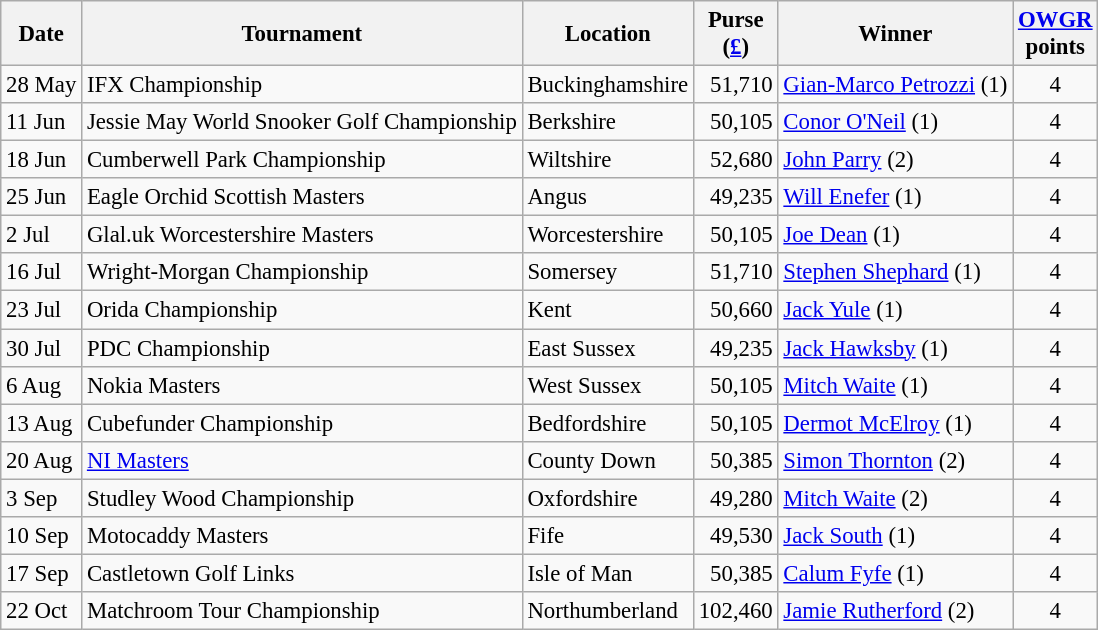<table class="wikitable" style="font-size:95%;">
<tr>
<th>Date</th>
<th>Tournament</th>
<th>Location</th>
<th>Purse<br>(<a href='#'>£</a>)</th>
<th>Winner</th>
<th><a href='#'>OWGR</a><br>points</th>
</tr>
<tr>
<td>28 May</td>
<td>IFX Championship</td>
<td>Buckinghamshire</td>
<td align=right>51,710</td>
<td> <a href='#'>Gian-Marco Petrozzi</a> (1)</td>
<td align=center>4</td>
</tr>
<tr>
<td>11 Jun</td>
<td>Jessie May World Snooker Golf Championship</td>
<td>Berkshire</td>
<td align=right>50,105</td>
<td> <a href='#'>Conor O'Neil</a> (1)</td>
<td align=center>4</td>
</tr>
<tr>
<td>18 Jun</td>
<td>Cumberwell Park Championship</td>
<td>Wiltshire</td>
<td align=right>52,680</td>
<td> <a href='#'>John Parry</a> (2)</td>
<td align=center>4</td>
</tr>
<tr>
<td>25 Jun</td>
<td>Eagle Orchid Scottish Masters</td>
<td>Angus</td>
<td align=right>49,235</td>
<td> <a href='#'>Will Enefer</a> (1)</td>
<td align=center>4</td>
</tr>
<tr>
<td>2 Jul</td>
<td>Glal.uk Worcestershire Masters</td>
<td>Worcestershire</td>
<td align=right>50,105</td>
<td> <a href='#'>Joe Dean</a> (1)</td>
<td align=center>4</td>
</tr>
<tr>
<td>16 Jul</td>
<td>Wright-Morgan Championship</td>
<td>Somersey</td>
<td align=right>51,710</td>
<td> <a href='#'>Stephen Shephard</a> (1)</td>
<td align=center>4</td>
</tr>
<tr>
<td>23 Jul</td>
<td>Orida Championship</td>
<td>Kent</td>
<td align=right>50,660</td>
<td> <a href='#'>Jack Yule</a> (1)</td>
<td align=center>4</td>
</tr>
<tr>
<td>30 Jul</td>
<td>PDC Championship</td>
<td>East Sussex</td>
<td align=right>49,235</td>
<td> <a href='#'>Jack Hawksby</a> (1)</td>
<td align=center>4</td>
</tr>
<tr>
<td>6 Aug</td>
<td>Nokia Masters</td>
<td>West Sussex</td>
<td align=right>50,105</td>
<td> <a href='#'>Mitch Waite</a> (1)</td>
<td align=center>4</td>
</tr>
<tr>
<td>13 Aug</td>
<td>Cubefunder Championship</td>
<td>Bedfordshire</td>
<td align=right>50,105</td>
<td> <a href='#'>Dermot McElroy</a> (1)</td>
<td align=center>4</td>
</tr>
<tr>
<td>20 Aug</td>
<td><a href='#'>NI Masters</a></td>
<td>County Down</td>
<td align=right>50,385</td>
<td> <a href='#'>Simon Thornton</a> (2)</td>
<td align=center>4</td>
</tr>
<tr>
<td>3 Sep</td>
<td>Studley Wood Championship</td>
<td>Oxfordshire</td>
<td align=right>49,280</td>
<td> <a href='#'>Mitch Waite</a> (2)</td>
<td align=center>4</td>
</tr>
<tr>
<td>10 Sep</td>
<td>Motocaddy Masters</td>
<td>Fife</td>
<td align=right>49,530</td>
<td> <a href='#'>Jack South</a> (1)</td>
<td align=center>4</td>
</tr>
<tr>
<td>17 Sep</td>
<td>Castletown Golf Links</td>
<td>Isle of Man</td>
<td align=right>50,385</td>
<td> <a href='#'>Calum Fyfe</a> (1)</td>
<td align=center>4</td>
</tr>
<tr>
<td>22 Oct</td>
<td>Matchroom Tour Championship</td>
<td>Northumberland</td>
<td align=right>102,460</td>
<td> <a href='#'>Jamie Rutherford</a> (2)</td>
<td align=center>4</td>
</tr>
</table>
